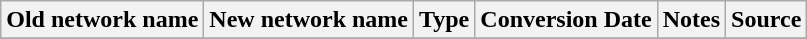<table class="wikitable">
<tr>
<th>Old network name</th>
<th>New network name</th>
<th>Type</th>
<th>Conversion Date</th>
<th>Notes</th>
<th>Source</th>
</tr>
<tr>
</tr>
</table>
